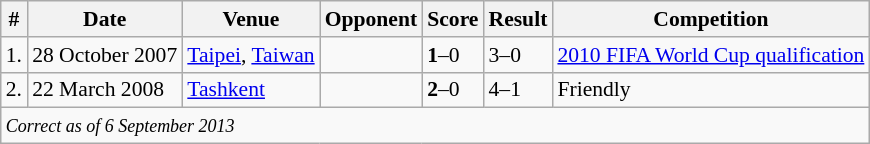<table class="wikitable" style="font-size:90%; text-align: lef;">
<tr>
<th>#</th>
<th>Date</th>
<th>Venue</th>
<th>Opponent</th>
<th>Score</th>
<th>Result</th>
<th>Competition</th>
</tr>
<tr>
<td>1.</td>
<td>28 October 2007</td>
<td><a href='#'>Taipei</a>, <a href='#'>Taiwan</a></td>
<td></td>
<td><strong>1</strong>–0</td>
<td>3–0</td>
<td><a href='#'>2010 FIFA World Cup qualification</a></td>
</tr>
<tr>
<td>2.</td>
<td>22 March 2008</td>
<td><a href='#'>Tashkent</a></td>
<td></td>
<td><strong>2</strong>–0</td>
<td>4–1</td>
<td>Friendly</td>
</tr>
<tr>
<td colspan="12"><small><em>Correct as of 6 September 2013</em></small></td>
</tr>
</table>
